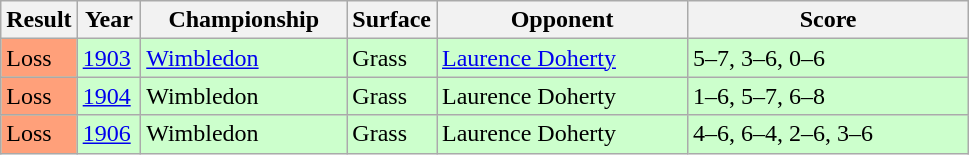<table class="sortable wikitable">
<tr>
<th style="width:40px">Result</th>
<th style="width:35px">Year</th>
<th style="width:130px">Championship</th>
<th style="width:50px">Surface</th>
<th style="width:160px">Opponent</th>
<th style="width:180px" class="unsortable">Score</th>
</tr>
<tr style="background:#cfc;">
<td style="background:#ffa07a;">Loss</td>
<td><a href='#'>1903</a></td>
<td><a href='#'>Wimbledon</a></td>
<td>Grass</td>
<td> <a href='#'>Laurence Doherty</a></td>
<td>5–7, 3–6, 0–6</td>
</tr>
<tr style="background:#cfc;">
<td style="background:#ffa07a;">Loss</td>
<td><a href='#'>1904</a></td>
<td>Wimbledon</td>
<td>Grass</td>
<td> Laurence Doherty</td>
<td>1–6, 5–7, 6–8</td>
</tr>
<tr style="background:#cfc;">
<td style="background:#ffa07a;">Loss</td>
<td><a href='#'>1906</a></td>
<td>Wimbledon</td>
<td>Grass</td>
<td> Laurence Doherty</td>
<td>4–6, 6–4, 2–6, 3–6</td>
</tr>
</table>
